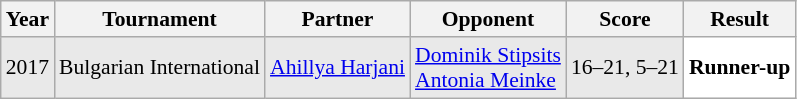<table class="sortable wikitable" style="font-size: 90%;">
<tr>
<th>Year</th>
<th>Tournament</th>
<th>Partner</th>
<th>Opponent</th>
<th>Score</th>
<th>Result</th>
</tr>
<tr style="background:#E9E9E9">
<td align="center">2017</td>
<td align="left">Bulgarian International</td>
<td align="left"> <a href='#'>Ahillya Harjani</a></td>
<td align="left"> <a href='#'>Dominik Stipsits</a> <br>  <a href='#'>Antonia Meinke</a></td>
<td align="left">16–21, 5–21</td>
<td style="text-align:left; background:white"> <strong>Runner-up</strong></td>
</tr>
</table>
